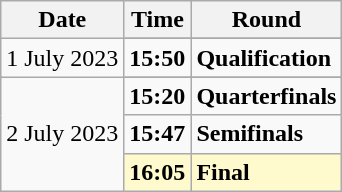<table class="wikitable">
<tr>
<th>Date</th>
<th>Time</th>
<th>Round</th>
</tr>
<tr>
<td rowspan=2>1 July 2023</td>
</tr>
<tr>
<td><strong>15:50</strong></td>
<td><strong>Qualification</strong></td>
</tr>
<tr>
<td rowspan=4>2 July 2023</td>
</tr>
<tr>
<td><strong>15:20</strong></td>
<td><strong>Quarterfinals</strong></td>
</tr>
<tr>
<td><strong>15:47</strong></td>
<td><strong>Semifinals</strong></td>
</tr>
<tr style=background:lemonchiffon>
<td><strong>16:05</strong></td>
<td><strong>Final</strong></td>
</tr>
</table>
